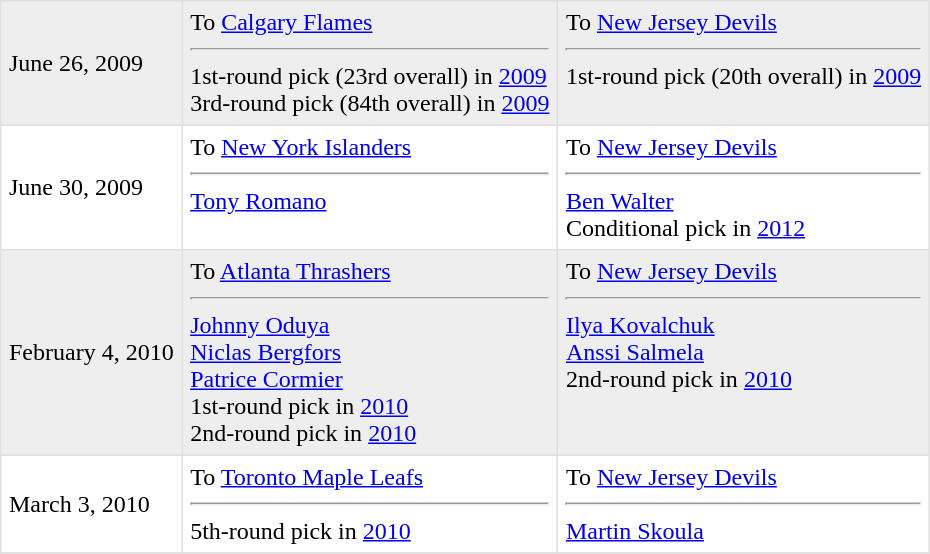<table border=1 style="border-collapse:collapse" bordercolor="#DFDFDF"  cellpadding="5">
<tr bgcolor="eeeeee">
<td>June 26, 2009</td>
<td valign="top">To <a href='#'>Calgary Flames</a> <hr>1st-round pick (23rd overall) in <a href='#'>2009</a><br>3rd-round pick (84th overall) in <a href='#'>2009</a></td>
<td valign="top">To <a href='#'>New Jersey Devils</a> <hr>1st-round pick (20th overall) in <a href='#'>2009</a></td>
</tr>
<tr>
<td>June 30, 2009</td>
<td valign="top">To <a href='#'>New York Islanders</a> <hr> <a href='#'>Tony Romano</a></td>
<td valign="top">To <a href='#'>New Jersey Devils</a> <hr> <a href='#'>Ben Walter</a> <br> Conditional pick in <a href='#'>2012</a></td>
</tr>
<tr bgcolor="eeeeee">
<td>February 4, 2010</td>
<td valign="top">To <a href='#'>Atlanta Thrashers</a> <hr><a href='#'>Johnny Oduya</a><br><a href='#'>Niclas Bergfors</a><br><a href='#'>Patrice Cormier</a><br>1st-round pick in <a href='#'>2010</a><br>2nd-round pick in <a href='#'>2010</a></td>
<td valign="top">To <a href='#'>New Jersey Devils</a> <hr><a href='#'>Ilya Kovalchuk</a><br><a href='#'>Anssi Salmela</a><br>2nd-round pick in <a href='#'>2010</a></td>
</tr>
<tr>
<td>March 3, 2010</td>
<td valign="top">To <a href='#'>Toronto Maple Leafs</a> <hr> 5th-round pick in <a href='#'>2010</a></td>
<td valign="top">To <a href='#'>New Jersey Devils</a> <hr> <a href='#'>Martin Skoula</a></td>
</tr>
<tr>
</tr>
</table>
